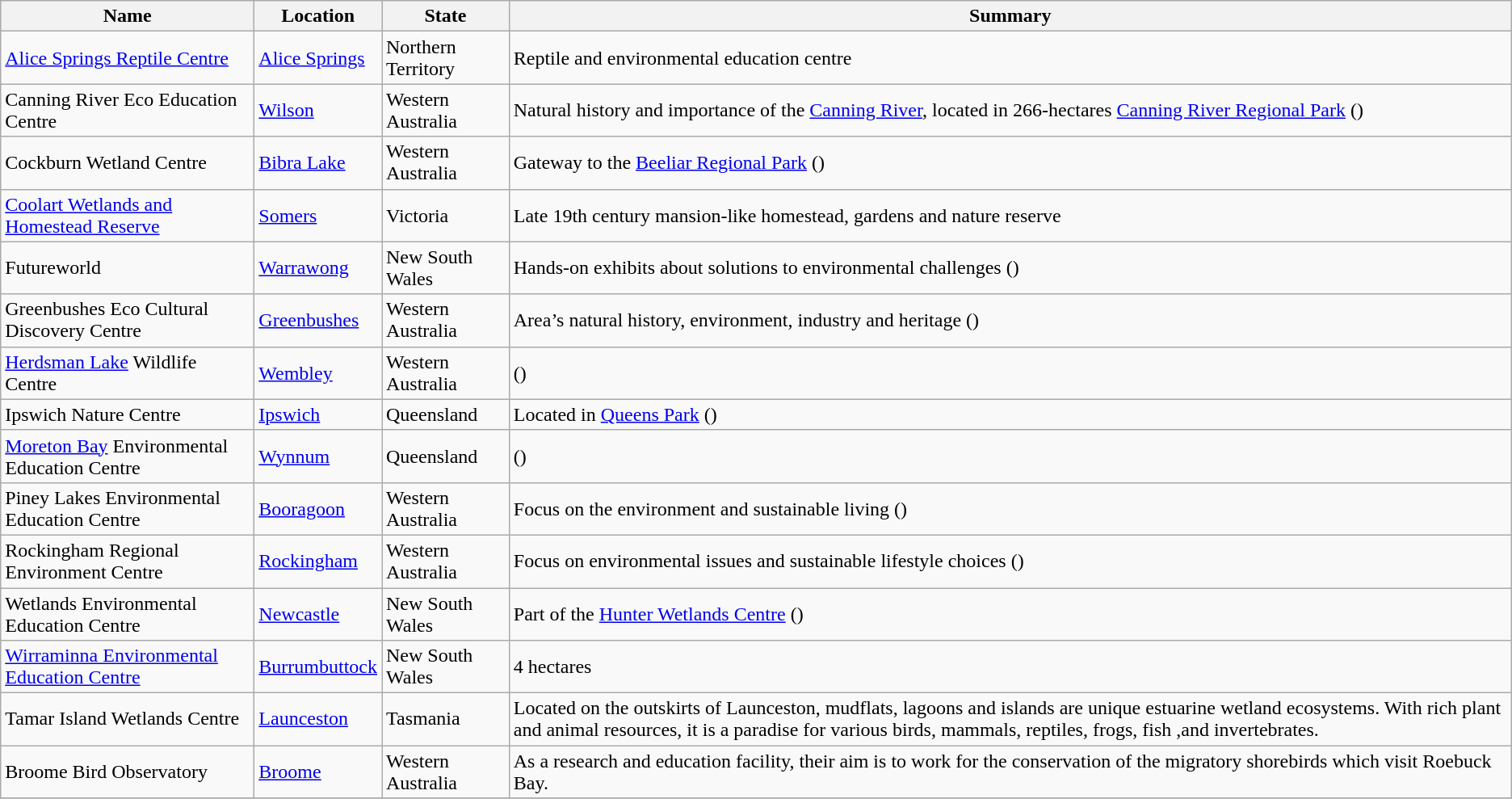<table class="wikitable sortable">
<tr>
<th>Name</th>
<th>Location</th>
<th>State</th>
<th>Summary</th>
</tr>
<tr>
<td><a href='#'>Alice Springs Reptile Centre</a></td>
<td><a href='#'>Alice Springs</a></td>
<td>Northern Territory</td>
<td>Reptile and environmental education centre</td>
</tr>
<tr>
<td>Canning River Eco Education Centre</td>
<td><a href='#'>Wilson</a></td>
<td>Western Australia</td>
<td>Natural history and importance of the <a href='#'>Canning River</a>, located in 266-hectares <a href='#'>Canning River Regional Park</a> ()</td>
</tr>
<tr>
<td>Cockburn Wetland Centre</td>
<td><a href='#'>Bibra Lake</a></td>
<td>Western Australia</td>
<td>Gateway to the <a href='#'>Beeliar Regional Park</a> ()</td>
</tr>
<tr>
<td><a href='#'>Coolart Wetlands and Homestead Reserve</a></td>
<td><a href='#'>Somers</a></td>
<td>Victoria</td>
<td>Late 19th century mansion-like homestead, gardens and nature reserve</td>
</tr>
<tr>
<td>Futureworld</td>
<td><a href='#'>Warrawong</a></td>
<td>New South Wales</td>
<td>Hands-on exhibits about solutions to environmental challenges ()</td>
</tr>
<tr>
<td>Greenbushes Eco Cultural Discovery Centre</td>
<td><a href='#'>Greenbushes</a></td>
<td>Western Australia</td>
<td>Area’s natural history, environment, industry and heritage ()</td>
</tr>
<tr>
<td><a href='#'>Herdsman Lake</a> Wildlife Centre</td>
<td><a href='#'>Wembley</a></td>
<td>Western Australia</td>
<td>()</td>
</tr>
<tr>
<td>Ipswich Nature Centre</td>
<td><a href='#'>Ipswich</a></td>
<td>Queensland</td>
<td>Located in <a href='#'>Queens Park</a> ()</td>
</tr>
<tr>
<td><a href='#'>Moreton Bay</a> Environmental Education Centre</td>
<td><a href='#'>Wynnum</a></td>
<td>Queensland</td>
<td>()</td>
</tr>
<tr>
<td>Piney Lakes Environmental Education Centre</td>
<td><a href='#'>Booragoon</a></td>
<td>Western Australia</td>
<td>Focus on the environment and sustainable living ()</td>
</tr>
<tr>
<td>Rockingham Regional Environment Centre</td>
<td><a href='#'>Rockingham</a></td>
<td>Western Australia</td>
<td>Focus on environmental issues and sustainable lifestyle choices ()</td>
</tr>
<tr>
<td>Wetlands Environmental Education Centre</td>
<td><a href='#'>Newcastle</a></td>
<td>New South Wales</td>
<td>Part of the <a href='#'>Hunter Wetlands Centre</a> ()</td>
</tr>
<tr>
<td><a href='#'>Wirraminna Environmental Education Centre</a></td>
<td><a href='#'>Burrumbuttock</a></td>
<td>New South Wales</td>
<td>4 hectares</td>
</tr>
<tr>
<td>Tamar Island Wetlands Centre</td>
<td><a href='#'>Launceston</a></td>
<td>Tasmania</td>
<td>Located on the outskirts of Launceston, mudflats, lagoons and islands are unique estuarine wetland ecosystems. With rich plant and animal resources, it is a paradise for various birds, mammals, reptiles, frogs, fish ,and invertebrates.</td>
</tr>
<tr>
<td>Broome Bird Observatory</td>
<td><a href='#'>Broome</a></td>
<td>Western Australia</td>
<td>As a research and education facility, their aim is to work for the conservation of the migratory shorebirds which visit Roebuck Bay.</td>
</tr>
<tr>
</tr>
</table>
